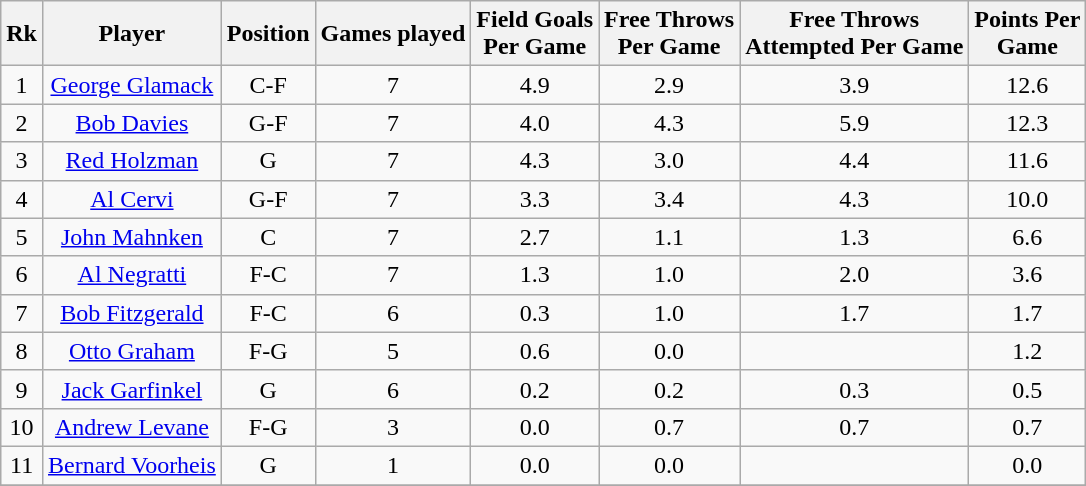<table class="wikitable" style="text-align: center;">
<tr>
<th>Rk</th>
<th>Player</th>
<th>Position</th>
<th>Games played</th>
<th>Field Goals<br>Per Game</th>
<th>Free Throws<br>Per Game</th>
<th>Free Throws<br>Attempted Per Game</th>
<th>Points Per<br>Game</th>
</tr>
<tr>
<td>1</td>
<td><a href='#'>George Glamack</a></td>
<td>C-F</td>
<td>7</td>
<td>4.9</td>
<td>2.9</td>
<td>3.9</td>
<td>12.6</td>
</tr>
<tr>
<td>2</td>
<td><a href='#'>Bob Davies</a></td>
<td>G-F</td>
<td>7</td>
<td>4.0</td>
<td>4.3</td>
<td>5.9</td>
<td>12.3</td>
</tr>
<tr>
<td>3</td>
<td><a href='#'>Red Holzman</a></td>
<td>G</td>
<td>7</td>
<td>4.3</td>
<td>3.0</td>
<td>4.4</td>
<td>11.6</td>
</tr>
<tr>
<td>4</td>
<td><a href='#'>Al Cervi</a></td>
<td>G-F</td>
<td>7</td>
<td>3.3</td>
<td>3.4</td>
<td>4.3</td>
<td>10.0</td>
</tr>
<tr>
<td>5</td>
<td><a href='#'>John Mahnken</a></td>
<td>C</td>
<td>7</td>
<td>2.7</td>
<td>1.1</td>
<td>1.3</td>
<td>6.6</td>
</tr>
<tr>
<td>6</td>
<td><a href='#'>Al Negratti</a></td>
<td>F-C</td>
<td>7</td>
<td>1.3</td>
<td>1.0</td>
<td>2.0</td>
<td>3.6</td>
</tr>
<tr>
<td>7</td>
<td><a href='#'>Bob Fitzgerald</a></td>
<td>F-C</td>
<td>6</td>
<td>0.3</td>
<td>1.0</td>
<td>1.7</td>
<td>1.7</td>
</tr>
<tr>
<td>8</td>
<td><a href='#'>Otto Graham</a></td>
<td>F-G</td>
<td>5</td>
<td>0.6</td>
<td>0.0</td>
<td></td>
<td>1.2</td>
</tr>
<tr>
<td>9</td>
<td><a href='#'>Jack Garfinkel</a></td>
<td>G</td>
<td>6</td>
<td>0.2</td>
<td>0.2</td>
<td>0.3</td>
<td>0.5</td>
</tr>
<tr>
<td>10</td>
<td><a href='#'>Andrew Levane</a></td>
<td>F-G</td>
<td>3</td>
<td>0.0</td>
<td>0.7</td>
<td>0.7</td>
<td>0.7</td>
</tr>
<tr>
<td>11</td>
<td><a href='#'>Bernard Voorheis</a></td>
<td>G</td>
<td>1</td>
<td>0.0</td>
<td>0.0</td>
<td></td>
<td>0.0</td>
</tr>
<tr>
</tr>
</table>
